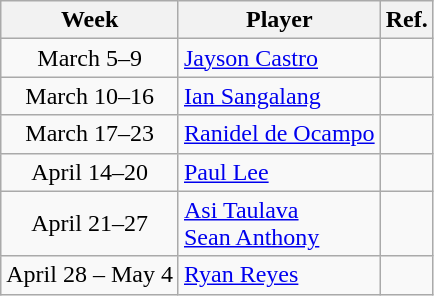<table class="wikitable" border="1">
<tr>
<th>Week</th>
<th>Player</th>
<th>Ref.</th>
</tr>
<tr>
<td align=center>March 5–9</td>
<td><a href='#'>Jayson Castro</a> </td>
<td align=center></td>
</tr>
<tr>
<td align=center>March 10–16</td>
<td><a href='#'>Ian Sangalang</a> </td>
<td align=center></td>
</tr>
<tr>
<td align=center>March 17–23</td>
<td><a href='#'>Ranidel de Ocampo</a> </td>
<td align=center></td>
</tr>
<tr>
<td align=center>April 14–20</td>
<td><a href='#'>Paul Lee</a> </td>
<td align=center></td>
</tr>
<tr>
<td align=center>April 21–27</td>
<td><a href='#'>Asi Taulava</a>  <br><a href='#'>Sean Anthony</a> </td>
<td align=center></td>
</tr>
<tr>
<td align=center>April 28 – May 4</td>
<td><a href='#'>Ryan Reyes</a> </td>
<td align=center></td>
</tr>
</table>
